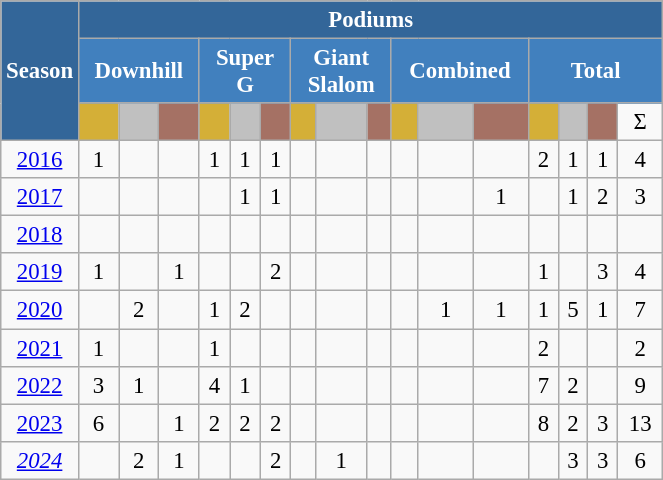<table class="wikitable" style="font-size:95%; text-align:center; border:grey solid 1px; border-collapse:collapse;" width="35%">
<tr style="background-color:#369; color:white;">
<td rowspan="3" colspan="1" width="10%"><strong>Season</strong></td>
<td colspan="16"><strong>Podiums</strong></td>
</tr>
<tr style="background-color:#4180be; color:white;">
<th style="background:#4180be;" width="300" colspan="3">Downhill</th>
<th style="background:#4180be;" width="300" colspan="3">Super G</th>
<th style="background:#4180be;" width="300" colspan="3">Giant Slalom</th>
<th style="background:#4180be;" width="350" colspan="3">Combined</th>
<th style="background:#4180be;" width="450" colspan="4">Total</th>
</tr>
<tr>
<td align="center" bgcolor="#d4af37"></td>
<td align="center" bgcolor="silver"></td>
<td align="center" bgcolor="#a57164"></td>
<td align="center" bgcolor="#d4af37"></td>
<td align="center" bgcolor="silver"></td>
<td align="center" bgcolor="#a57164"></td>
<td align="center" bgcolor="#d4af37"></td>
<td align="center" bgcolor="silver"></td>
<td align="center" bgcolor="#a57164"></td>
<td align="center" bgcolor="#d4af37"></td>
<td align="center" bgcolor="silver"></td>
<td align="center" bgcolor="#a57164"></td>
<td align="center"  bgcolor="#d4af37"></td>
<td align="center" bgcolor="silver"></td>
<td align="center" bgcolor="#a57164"></td>
<td>Σ</td>
</tr>
<tr>
<td align="center"><a href='#'>2016</a></td>
<td>1</td>
<td></td>
<td></td>
<td>1</td>
<td>1</td>
<td>1</td>
<td></td>
<td></td>
<td></td>
<td></td>
<td></td>
<td></td>
<td>2</td>
<td>1</td>
<td>1</td>
<td>4</td>
</tr>
<tr>
<td align="center"><a href='#'>2017</a></td>
<td></td>
<td></td>
<td></td>
<td></td>
<td>1</td>
<td>1</td>
<td></td>
<td></td>
<td></td>
<td></td>
<td></td>
<td>1</td>
<td></td>
<td>1</td>
<td>2</td>
<td>3</td>
</tr>
<tr>
<td align="center"><a href='#'>2018</a></td>
<td></td>
<td></td>
<td></td>
<td></td>
<td></td>
<td></td>
<td></td>
<td></td>
<td></td>
<td></td>
<td></td>
<td></td>
<td></td>
<td></td>
<td></td>
<td></td>
</tr>
<tr>
<td align="center"><a href='#'>2019</a></td>
<td>1</td>
<td></td>
<td>1</td>
<td></td>
<td></td>
<td>2</td>
<td></td>
<td></td>
<td></td>
<td></td>
<td></td>
<td></td>
<td>1</td>
<td></td>
<td>3</td>
<td>4</td>
</tr>
<tr>
<td align="center"><a href='#'>2020</a></td>
<td></td>
<td>2</td>
<td></td>
<td>1</td>
<td>2</td>
<td></td>
<td></td>
<td></td>
<td></td>
<td></td>
<td>1</td>
<td>1</td>
<td>1</td>
<td>5</td>
<td>1</td>
<td>7</td>
</tr>
<tr>
<td align="center"><a href='#'>2021</a></td>
<td>1</td>
<td></td>
<td></td>
<td>1</td>
<td></td>
<td></td>
<td></td>
<td></td>
<td></td>
<td></td>
<td></td>
<td></td>
<td>2</td>
<td></td>
<td></td>
<td>2</td>
</tr>
<tr>
<td align="center"><a href='#'>2022</a></td>
<td>3</td>
<td>1</td>
<td></td>
<td>4</td>
<td>1</td>
<td></td>
<td></td>
<td></td>
<td></td>
<td></td>
<td></td>
<td></td>
<td>7</td>
<td>2</td>
<td></td>
<td>9</td>
</tr>
<tr>
<td align="center"><a href='#'>2023</a></td>
<td>6</td>
<td></td>
<td>1</td>
<td>2</td>
<td>2</td>
<td>2</td>
<td></td>
<td></td>
<td></td>
<td></td>
<td></td>
<td></td>
<td>8</td>
<td>2</td>
<td>3</td>
<td>13</td>
</tr>
<tr>
<td align="center"><a href='#'><em>2024</em></a></td>
<td></td>
<td>2</td>
<td>1</td>
<td></td>
<td></td>
<td>2</td>
<td></td>
<td>1</td>
<td></td>
<td></td>
<td></td>
<td></td>
<td></td>
<td>3</td>
<td>3</td>
<td>6</td>
</tr>
</table>
